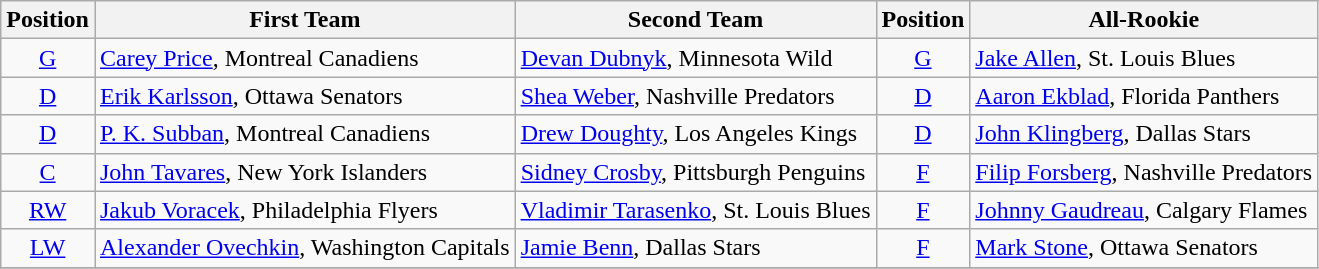<table class="wikitable">
<tr>
<th>Position</th>
<th>First Team</th>
<th>Second Team</th>
<th>Position</th>
<th>All-Rookie</th>
</tr>
<tr>
<td align=center><a href='#'>G</a></td>
<td><a href='#'>Carey Price</a>, Montreal Canadiens</td>
<td><a href='#'>Devan Dubnyk</a>, Minnesota Wild</td>
<td align=center><a href='#'>G</a></td>
<td><a href='#'>Jake Allen</a>, St. Louis Blues</td>
</tr>
<tr>
<td align=center><a href='#'>D</a></td>
<td><a href='#'>Erik Karlsson</a>, Ottawa Senators</td>
<td><a href='#'>Shea Weber</a>, Nashville Predators</td>
<td align=center><a href='#'>D</a></td>
<td><a href='#'>Aaron Ekblad</a>, Florida Panthers</td>
</tr>
<tr>
<td align=center><a href='#'>D</a></td>
<td><a href='#'>P. K. Subban</a>, Montreal Canadiens</td>
<td><a href='#'>Drew Doughty</a>, Los Angeles Kings</td>
<td align=center><a href='#'>D</a></td>
<td><a href='#'>John Klingberg</a>, Dallas Stars</td>
</tr>
<tr>
<td align=center><a href='#'>C</a></td>
<td><a href='#'>John Tavares</a>, New York Islanders</td>
<td><a href='#'>Sidney Crosby</a>, Pittsburgh Penguins</td>
<td align=center><a href='#'>F</a></td>
<td><a href='#'>Filip Forsberg</a>, Nashville Predators</td>
</tr>
<tr>
<td align=center><a href='#'>RW</a></td>
<td><a href='#'>Jakub Voracek</a>, Philadelphia Flyers</td>
<td><a href='#'>Vladimir Tarasenko</a>, St. Louis Blues</td>
<td align=center><a href='#'>F</a></td>
<td><a href='#'>Johnny Gaudreau</a>, Calgary Flames</td>
</tr>
<tr>
<td align=center><a href='#'>LW</a></td>
<td><a href='#'>Alexander Ovechkin</a>, Washington Capitals</td>
<td><a href='#'>Jamie Benn</a>, Dallas Stars</td>
<td align=center><a href='#'>F</a></td>
<td><a href='#'>Mark Stone</a>, Ottawa Senators</td>
</tr>
<tr>
</tr>
</table>
